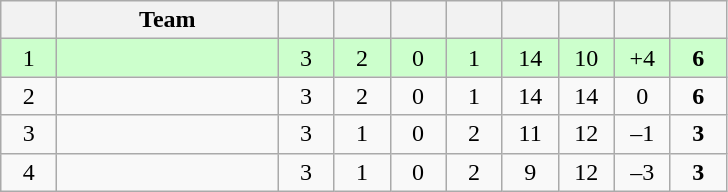<table class="wikitable" style="text-align: center; font-size: 100%;">
<tr>
<th width="30"></th>
<th width="140">Team</th>
<th width="30"></th>
<th width="30"></th>
<th width="30"></th>
<th width="30"></th>
<th width="30"></th>
<th width="30"></th>
<th width="30"></th>
<th width="30"></th>
</tr>
<tr style="background-color: #ccffcc;">
<td>1</td>
<td align=left><strong></strong></td>
<td>3</td>
<td>2</td>
<td>0</td>
<td>1</td>
<td>14</td>
<td>10</td>
<td>+4</td>
<td><strong>6</strong></td>
</tr>
<tr>
<td>2</td>
<td align=left></td>
<td>3</td>
<td>2</td>
<td>0</td>
<td>1</td>
<td>14</td>
<td>14</td>
<td>0</td>
<td><strong>6</strong></td>
</tr>
<tr>
<td>3</td>
<td align=left></td>
<td>3</td>
<td>1</td>
<td>0</td>
<td>2</td>
<td>11</td>
<td>12</td>
<td>–1</td>
<td><strong>3</strong></td>
</tr>
<tr>
<td>4</td>
<td align=left></td>
<td>3</td>
<td>1</td>
<td>0</td>
<td>2</td>
<td>9</td>
<td>12</td>
<td>–3</td>
<td><strong>3</strong></td>
</tr>
</table>
